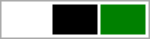<table style=" width: 100px; border: 1px solid #aaaaaa">
<tr>
<td style="background-color:white"> </td>
<td style="background-color:black"> </td>
<td style="background-color:green"> </td>
</tr>
</table>
